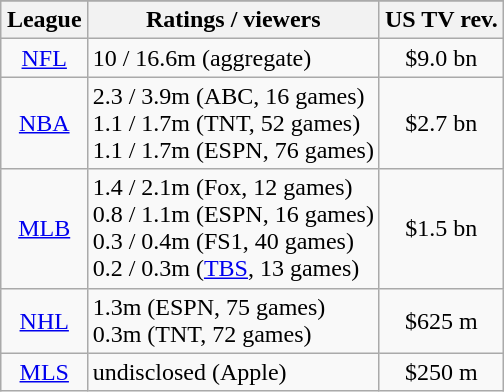<table class="wikitable sortable" style="text-align: center;float:right;">
<tr>
</tr>
<tr>
<th>League</th>
<th>Ratings / viewers</th>
<th>US TV rev.</th>
</tr>
<tr>
<td><a href='#'>NFL</a></td>
<td style="text-align:left;">10 / 16.6m (aggregate)</td>
<td>$9.0 bn</td>
</tr>
<tr>
<td><a href='#'>NBA</a></td>
<td style="text-align:left;">2.3 / 3.9m (ABC, 16 games) <br> 1.1 / 1.7m (TNT, 52 games) <br> 1.1 / 1.7m (ESPN, 76 games)</td>
<td>$2.7 bn</td>
</tr>
<tr>
<td><a href='#'>MLB</a></td>
<td style="text-align:left;">1.4 / 2.1m (Fox, 12 games) <br> 0.8 / 1.1m (ESPN, 16 games) <br> 0.3 / 0.4m  (FS1, 40 games) <br> 0.2 / 0.3m (<a href='#'>TBS</a>, 13 games)</td>
<td>$1.5 bn</td>
</tr>
<tr>
<td><a href='#'>NHL</a></td>
<td style="text-align:left;">1.3m (ESPN, 75 games) <br> 0.3m (TNT, 72 games)</td>
<td>$625 m</td>
</tr>
<tr>
<td><a href='#'>MLS</a></td>
<td style="text-align:left;">undisclosed (Apple)</td>
<td>$250 m</td>
</tr>
</table>
